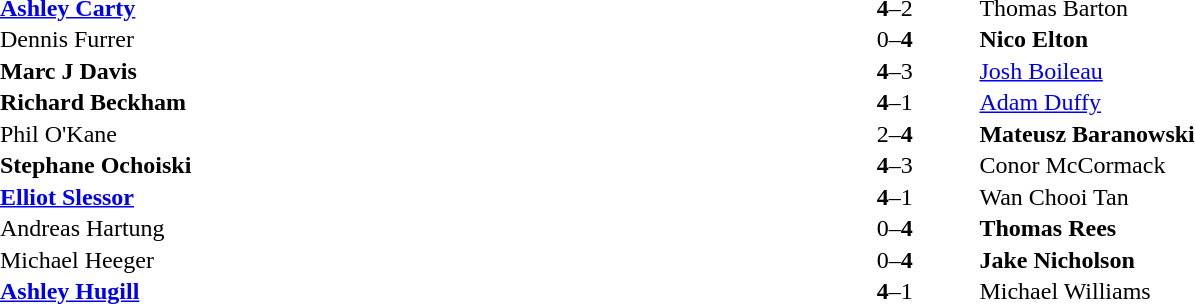<table width="100%" cellspacing="1">
<tr>
<th width45%></th>
<th width10%></th>
<th width45%></th>
</tr>
<tr>
<td> <strong><a href='#'>Ashley Carty</a></strong></td>
<td align="center"><strong>4</strong>–2</td>
<td> Thomas Barton</td>
</tr>
<tr>
<td> Dennis Furrer</td>
<td align="center">0–<strong>4</strong></td>
<td> <strong>Nico Elton</strong></td>
</tr>
<tr>
<td> <strong>Marc J Davis</strong></td>
<td align="center"><strong>4</strong>–3</td>
<td> <a href='#'>Josh Boileau</a></td>
</tr>
<tr>
<td> <strong>Richard Beckham</strong></td>
<td align="center"><strong>4</strong>–1</td>
<td> <a href='#'>Adam Duffy</a></td>
</tr>
<tr>
<td> Phil O'Kane</td>
<td align="center">2–<strong>4</strong></td>
<td> <strong>Mateusz Baranowski</strong></td>
</tr>
<tr>
<td> <strong>Stephane Ochoiski</strong></td>
<td align="center"><strong>4</strong>–3</td>
<td> Conor McCormack</td>
</tr>
<tr>
<td> <strong><a href='#'>Elliot Slessor</a></strong></td>
<td align="center"><strong>4</strong>–1</td>
<td> Wan Chooi Tan</td>
</tr>
<tr>
<td> Andreas Hartung</td>
<td align="center">0–<strong>4</strong></td>
<td> <strong>Thomas Rees</strong></td>
</tr>
<tr>
<td> Michael Heeger</td>
<td align="center">0–<strong>4</strong></td>
<td> <strong>Jake Nicholson</strong></td>
</tr>
<tr>
<td> <strong><a href='#'>Ashley Hugill</a></strong></td>
<td align="center"><strong>4</strong>–1</td>
<td> Michael Williams</td>
</tr>
</table>
